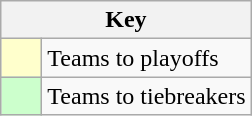<table class="wikitable" style="text-align: center;">
<tr>
<th colspan=2>Key</th>
</tr>
<tr>
<td style="background:#ffffcc; width:20px;"></td>
<td align=left>Teams to playoffs</td>
</tr>
<tr>
<td style="background:#ccffcc; width:20px;"></td>
<td align=left>Teams to tiebreakers</td>
</tr>
</table>
